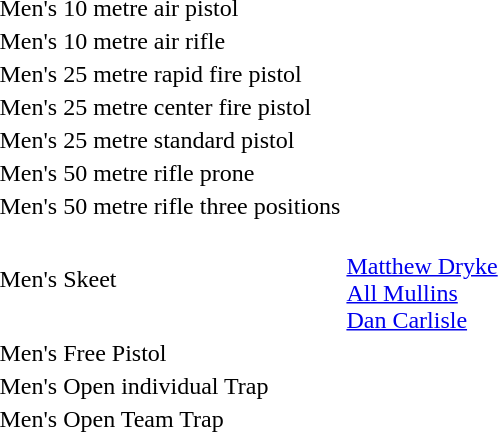<table>
<tr>
<td>Men's 10 metre air pistol <br></td>
<td></td>
<td></td>
<td></td>
</tr>
<tr>
<td>Men's 10 metre air rifle <br></td>
<td></td>
<td></td>
<td></td>
</tr>
<tr>
<td>Men's 25 metre rapid fire pistol <br></td>
<td></td>
<td></td>
<td></td>
</tr>
<tr>
<td>Men's 25 metre center fire pistol <br></td>
<td></td>
<td></td>
<td></td>
</tr>
<tr>
<td>Men's 25 metre standard pistol <br></td>
<td></td>
<td></td>
<td></td>
</tr>
<tr>
<td>Men's 50 metre rifle prone <br></td>
<td></td>
<td></td>
<td></td>
</tr>
<tr>
<td>Men's 50 metre rifle three positions <br></td>
<td></td>
<td></td>
<td></td>
</tr>
<tr>
<td>Men's Skeet <br></td>
<td><br><a href='#'>Matthew Dryke</a><br> <a href='#'>All Mullins</a><br> <a href='#'>Dan Carlisle</a></td>
<td></td>
<td></td>
</tr>
<tr>
<td>Men's Free Pistol<br></td>
<td></td>
<td></td>
<td></td>
</tr>
<tr>
<td>Men's Open individual Trap <br></td>
<td></td>
<td></td>
<td></td>
</tr>
<tr>
<td>Men's Open Team Trap<br></td>
<td></td>
<td></td>
<td></td>
</tr>
</table>
